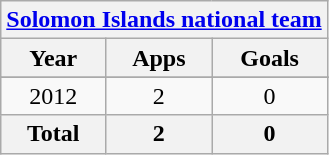<table class="wikitable" style="text-align:center">
<tr>
<th colspan=3><a href='#'>Solomon Islands national team</a></th>
</tr>
<tr>
<th>Year</th>
<th>Apps</th>
<th>Goals</th>
</tr>
<tr>
</tr>
<tr>
<td>2012</td>
<td>2</td>
<td>0</td>
</tr>
<tr>
<th>Total</th>
<th>2</th>
<th>0</th>
</tr>
</table>
